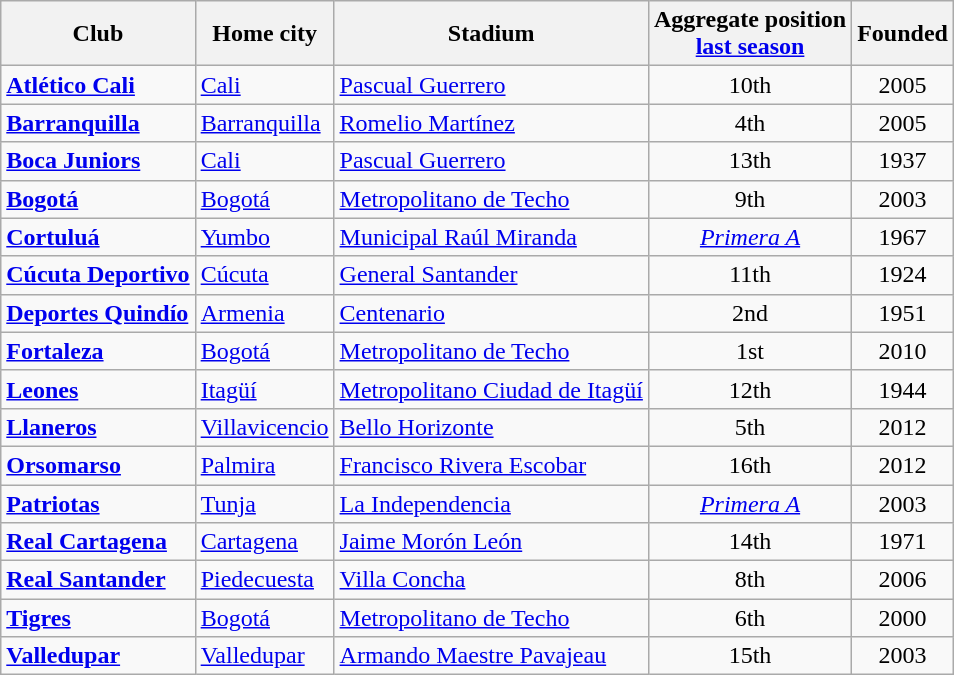<table class="wikitable sortable">
<tr>
<th>Club</th>
<th>Home city</th>
<th>Stadium</th>
<th>Aggregate position<br><a href='#'>last season</a></th>
<th>Founded</th>
</tr>
<tr>
<td><strong><a href='#'>Atlético Cali</a></strong></td>
<td><a href='#'>Cali</a></td>
<td><a href='#'>Pascual Guerrero</a></td>
<td align=center>10th</td>
<td align=center>2005</td>
</tr>
<tr>
<td><strong><a href='#'>Barranquilla</a></strong></td>
<td><a href='#'>Barranquilla</a></td>
<td><a href='#'>Romelio Martínez</a></td>
<td align=center>4th</td>
<td align=center>2005</td>
</tr>
<tr>
<td><strong><a href='#'>Boca Juniors</a></strong></td>
<td><a href='#'>Cali</a></td>
<td><a href='#'>Pascual Guerrero</a></td>
<td align=center>13th</td>
<td align=center>1937</td>
</tr>
<tr>
<td><strong><a href='#'>Bogotá</a></strong></td>
<td><a href='#'>Bogotá</a></td>
<td><a href='#'>Metropolitano de Techo</a></td>
<td align=center>9th</td>
<td align=center>2003</td>
</tr>
<tr>
<td><strong><a href='#'>Cortuluá</a></strong></td>
<td><a href='#'>Yumbo</a></td>
<td><a href='#'>Municipal Raúl Miranda</a></td>
<td align=center><em><a href='#'>Primera A</a></em></td>
<td align=center>1967</td>
</tr>
<tr>
<td><strong><a href='#'>Cúcuta Deportivo</a></strong></td>
<td><a href='#'>Cúcuta</a></td>
<td><a href='#'>General Santander</a></td>
<td align=center>11th</td>
<td align=center>1924</td>
</tr>
<tr>
<td><strong><a href='#'>Deportes Quindío</a></strong></td>
<td><a href='#'>Armenia</a></td>
<td><a href='#'>Centenario</a></td>
<td align=center>2nd</td>
<td align=center>1951</td>
</tr>
<tr>
<td><strong><a href='#'>Fortaleza</a></strong></td>
<td><a href='#'>Bogotá</a></td>
<td><a href='#'>Metropolitano de Techo</a></td>
<td align=center>1st</td>
<td align=center>2010</td>
</tr>
<tr>
<td><strong><a href='#'>Leones</a></strong></td>
<td><a href='#'>Itagüí</a></td>
<td><a href='#'>Metropolitano Ciudad de Itagüí</a></td>
<td align=center>12th</td>
<td align=center>1944</td>
</tr>
<tr>
<td><strong><a href='#'>Llaneros</a></strong></td>
<td><a href='#'>Villavicencio</a></td>
<td><a href='#'>Bello Horizonte</a></td>
<td align=center>5th</td>
<td align=center>2012</td>
</tr>
<tr>
<td><strong><a href='#'>Orsomarso</a></strong></td>
<td><a href='#'>Palmira</a></td>
<td><a href='#'>Francisco Rivera Escobar</a></td>
<td align=center>16th</td>
<td align=center>2012</td>
</tr>
<tr>
<td><strong><a href='#'>Patriotas</a></strong></td>
<td><a href='#'>Tunja</a></td>
<td><a href='#'>La Independencia</a></td>
<td align=center><em><a href='#'>Primera A</a></em></td>
<td align=center>2003</td>
</tr>
<tr>
<td><strong><a href='#'>Real Cartagena</a></strong></td>
<td><a href='#'>Cartagena</a></td>
<td><a href='#'>Jaime Morón León</a></td>
<td align=center>14th</td>
<td align=center>1971</td>
</tr>
<tr>
<td><strong><a href='#'>Real Santander</a></strong></td>
<td><a href='#'>Piedecuesta</a></td>
<td><a href='#'>Villa Concha</a></td>
<td align=center>8th</td>
<td align=center>2006</td>
</tr>
<tr>
<td><strong><a href='#'>Tigres</a></strong></td>
<td><a href='#'>Bogotá</a></td>
<td><a href='#'>Metropolitano de Techo</a></td>
<td align=center>6th</td>
<td align=center>2000</td>
</tr>
<tr>
<td><strong><a href='#'>Valledupar</a></strong></td>
<td><a href='#'>Valledupar</a></td>
<td><a href='#'>Armando Maestre Pavajeau</a></td>
<td align=center>15th</td>
<td align=center>2003</td>
</tr>
</table>
